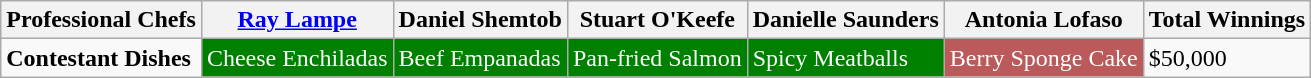<table class="wikitable">
<tr>
<th>Professional Chefs</th>
<th><a href='#'>Ray Lampe</a></th>
<th>Daniel Shemtob</th>
<th>Stuart O'Keefe</th>
<th>Danielle Saunders</th>
<th>Antonia Lofaso</th>
<th>Total Winnings</th>
</tr>
<tr>
<td><strong>Contestant Dishes</strong></td>
<td style="background: green; color: white">Cheese Enchiladas</td>
<td style="background: green; color: white">Beef Empanadas</td>
<td style="background: green; color: white">Pan-fried Salmon</td>
<td style="background: green; color: white">Spicy Meatballs</td>
<td style="background: #BA5A5A; color: white">Berry Sponge Cake</td>
<td>$50,000</td>
</tr>
</table>
